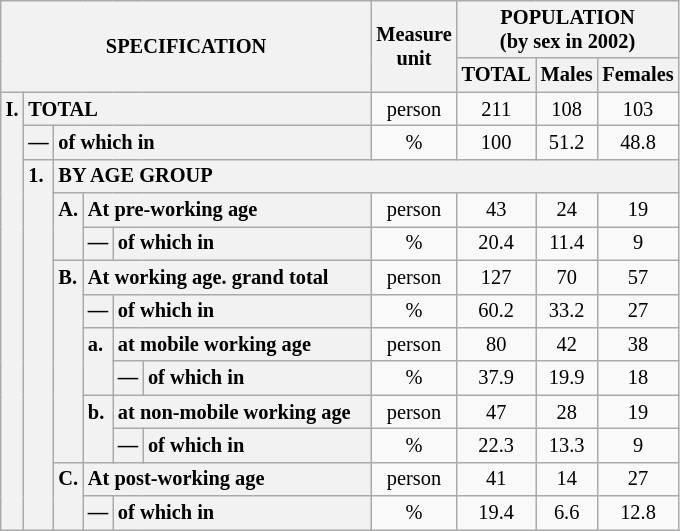<table class="wikitable" style="font-size:85%; text-align:center">
<tr>
<th rowspan="2" colspan="6">SPECIFICATION</th>
<th rowspan="2">Measure<br> unit</th>
<th colspan="3" rowspan="1">POPULATION<br> (by sex in 2002)</th>
</tr>
<tr>
<th>TOTAL</th>
<th>Males</th>
<th>Females</th>
</tr>
<tr>
<th style="text-align:left" valign="top" rowspan="13">I.</th>
<th style="text-align:left" colspan="5">TOTAL</th>
<td>person</td>
<td>211</td>
<td>108</td>
<td>103</td>
</tr>
<tr>
<th style="text-align:left" valign="top">—</th>
<th style="text-align:left" colspan="4">of which in</th>
<td>%</td>
<td>100</td>
<td>51.2</td>
<td>48.8</td>
</tr>
<tr>
<th style="text-align:left" valign="top" rowspan="11">1.</th>
<th style="text-align:left" colspan="19">BY AGE GROUP</th>
</tr>
<tr>
<th style="text-align:left" valign="top" rowspan="2">A.</th>
<th style="text-align:left" colspan="3">At pre-working age</th>
<td>person</td>
<td>43</td>
<td>24</td>
<td>19</td>
</tr>
<tr>
<th style="text-align:left" valign="top">—</th>
<th style="text-align:left" valign="top" colspan="2">of which in</th>
<td>%</td>
<td>20.4</td>
<td>11.4</td>
<td>9</td>
</tr>
<tr>
<th style="text-align:left" valign="top" rowspan="6">B.</th>
<th style="text-align:left" colspan="3">At working age. grand total</th>
<td>person</td>
<td>127</td>
<td>70</td>
<td>57</td>
</tr>
<tr>
<th style="text-align:left" valign="top">—</th>
<th style="text-align:left" valign="top" colspan="2">of which in</th>
<td>%</td>
<td>60.2</td>
<td>33.2</td>
<td>27</td>
</tr>
<tr>
<th style="text-align:left" valign="top" rowspan="2">a.</th>
<th style="text-align:left" colspan="2">at mobile working age</th>
<td>person</td>
<td>80</td>
<td>42</td>
<td>38</td>
</tr>
<tr>
<th style="text-align:left" valign="top">—</th>
<th style="text-align:left" valign="top" colspan="1">of which in                        </th>
<td>%</td>
<td>37.9</td>
<td>19.9</td>
<td>18</td>
</tr>
<tr>
<th style="text-align:left" valign="top" rowspan="2">b.</th>
<th style="text-align:left" colspan="2">at non-mobile working age</th>
<td>person</td>
<td>47</td>
<td>28</td>
<td>19</td>
</tr>
<tr>
<th style="text-align:left" valign="top">—</th>
<th style="text-align:left" valign="top" colspan="1">of which in                        </th>
<td>%</td>
<td>22.3</td>
<td>13.3</td>
<td>9</td>
</tr>
<tr>
<th style="text-align:left" valign="top" rowspan="2">C.</th>
<th style="text-align:left" colspan="3">At post-working age</th>
<td>person</td>
<td>41</td>
<td>14</td>
<td>27</td>
</tr>
<tr>
<th style="text-align:left" valign="top">—</th>
<th style="text-align:left" valign="top" colspan="2">of which in</th>
<td>%</td>
<td>19.4</td>
<td>6.6</td>
<td>12.8</td>
</tr>
</table>
